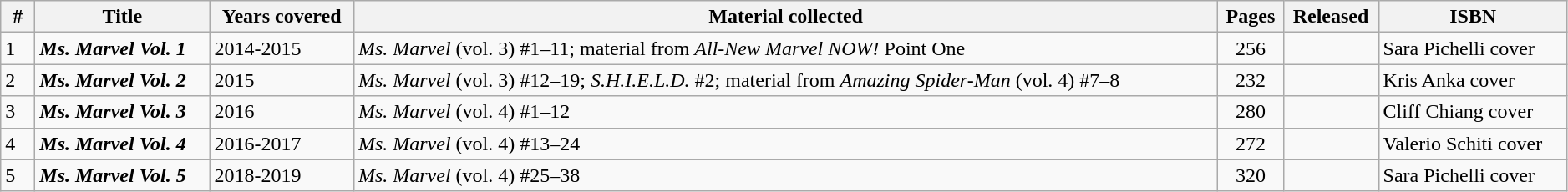<table class="wikitable sortable" width=99%>
<tr>
<th class="unsortable" width=20px>#</th>
<th>Title</th>
<th>Years covered</th>
<th class="unsortable">Material collected</th>
<th>Pages</th>
<th>Released</th>
<th class="unsortable">ISBN</th>
</tr>
<tr>
<td>1</td>
<td><strong><em>Ms. Marvel Vol. 1</em></strong></td>
<td>2014-2015</td>
<td><em>Ms. Marvel</em> (vol. 3) #1–11; material from <em>All-New Marvel NOW!</em> Point One</td>
<td style="text-align: center;">256</td>
<td></td>
<td>Sara Pichelli cover </td>
</tr>
<tr>
<td>2</td>
<td><strong><em>Ms. Marvel Vol. 2</em></strong></td>
<td>2015</td>
<td><em>Ms. Marvel</em> (vol. 3) #12–19; <em>S.H.I.E.L.D.</em> #2; material from <em>Amazing Spider-Man</em> (vol. 4) #7–8</td>
<td style="text-align: center;">232</td>
<td></td>
<td>Kris Anka cover </td>
</tr>
<tr>
<td>3</td>
<td><strong><em>Ms. Marvel Vol. 3</em></strong></td>
<td>2016</td>
<td><em>Ms. Marvel</em> (vol. 4) #1–12</td>
<td style="text-align: center;">280</td>
<td></td>
<td>Cliff Chiang cover </td>
</tr>
<tr>
<td>4</td>
<td><strong><em>Ms. Marvel Vol. 4</em></strong></td>
<td>2016-2017</td>
<td><em>Ms. Marvel</em> (vol. 4) #13–24</td>
<td style="text-align: center;">272</td>
<td></td>
<td>Valerio Schiti cover </td>
</tr>
<tr>
<td>5</td>
<td><strong><em>Ms. Marvel Vol. 5</em></strong></td>
<td>2018-2019</td>
<td><em>Ms. Marvel</em> (vol. 4) #25–38</td>
<td style="text-align: center;">320</td>
<td></td>
<td>Sara Pichelli cover </td>
</tr>
</table>
